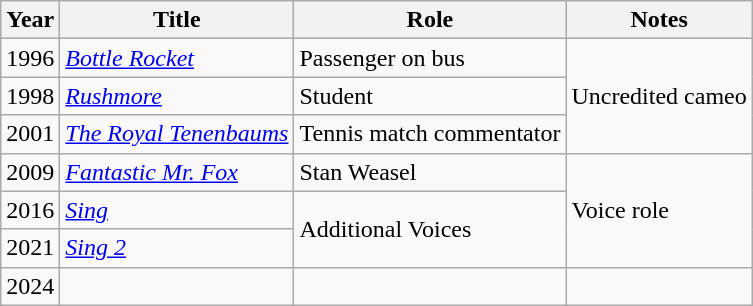<table class="wikitable">
<tr>
<th>Year</th>
<th>Title</th>
<th>Role</th>
<th>Notes</th>
</tr>
<tr>
<td>1996</td>
<td><em><a href='#'>Bottle Rocket</a></em></td>
<td>Passenger on bus</td>
<td rowspan=3>Uncredited cameo</td>
</tr>
<tr>
<td>1998</td>
<td><em><a href='#'>Rushmore</a></em></td>
<td>Student</td>
</tr>
<tr>
<td>2001</td>
<td><em><a href='#'>The Royal Tenenbaums</a></em></td>
<td>Tennis match commentator</td>
</tr>
<tr>
<td>2009</td>
<td><em><a href='#'>Fantastic Mr. Fox</a></em></td>
<td>Stan Weasel</td>
<td rowspan="3">Voice role</td>
</tr>
<tr>
<td>2016</td>
<td><em><a href='#'>Sing</a></em></td>
<td rowspan="2">Additional Voices</td>
</tr>
<tr>
<td>2021</td>
<td><em><a href='#'>Sing 2</a></em></td>
</tr>
<tr>
<td>2024</td>
<td></td>
<td></td>
<td></td>
</tr>
</table>
